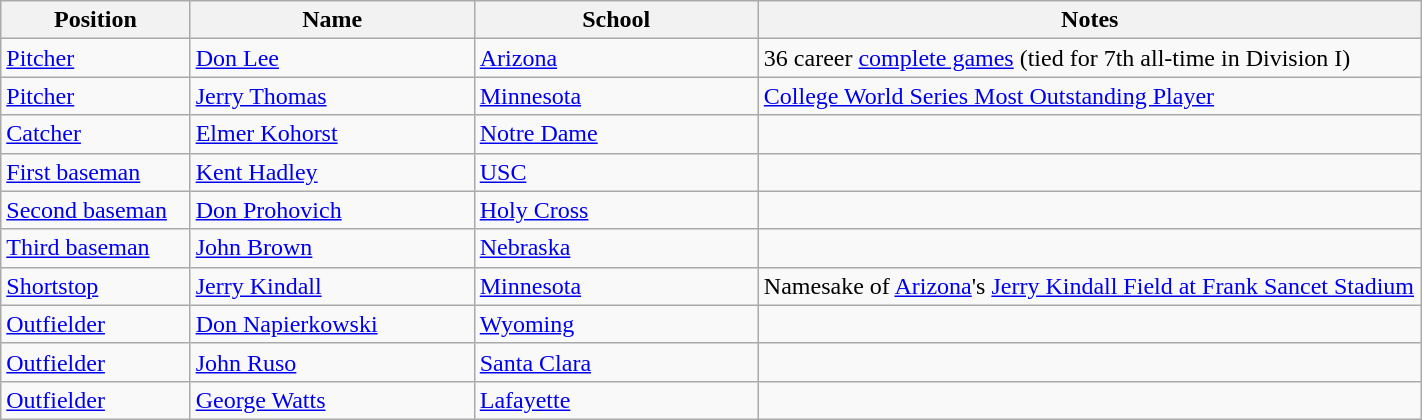<table class="wikitable sortable" style="width:75%;">
<tr>
<th width=10%>Position</th>
<th width=15%>Name</th>
<th width=15%>School</th>
<th width=35% class="unsortable">Notes</th>
</tr>
<tr>
<td><a href='#'>Pitcher</a></td>
<td><a href='#'>Don Lee</a></td>
<td><a href='#'>Arizona</a></td>
<td>36 career <a href='#'>complete games</a> (tied for 7th all-time in Division I)</td>
</tr>
<tr>
<td><a href='#'>Pitcher</a></td>
<td><a href='#'>Jerry Thomas</a></td>
<td><a href='#'>Minnesota</a></td>
<td><a href='#'>College World Series Most Outstanding Player</a></td>
</tr>
<tr>
<td><a href='#'>Catcher</a></td>
<td><a href='#'>Elmer Kohorst</a></td>
<td><a href='#'>Notre Dame</a></td>
<td></td>
</tr>
<tr>
<td><a href='#'>First baseman</a></td>
<td><a href='#'>Kent Hadley</a></td>
<td><a href='#'>USC</a></td>
<td></td>
</tr>
<tr>
<td><a href='#'>Second baseman</a></td>
<td><a href='#'>Don Prohovich</a></td>
<td><a href='#'>Holy Cross</a></td>
<td></td>
</tr>
<tr>
<td><a href='#'>Third baseman</a></td>
<td><a href='#'>John Brown</a></td>
<td><a href='#'>Nebraska</a></td>
<td></td>
</tr>
<tr>
<td><a href='#'>Shortstop</a></td>
<td><a href='#'>Jerry Kindall</a></td>
<td><a href='#'>Minnesota</a></td>
<td>Namesake of <a href='#'>Arizona</a>'s <a href='#'>Jerry Kindall Field at Frank Sancet Stadium</a></td>
</tr>
<tr>
<td><a href='#'>Outfielder</a></td>
<td><a href='#'>Don Napierkowski</a></td>
<td><a href='#'>Wyoming</a></td>
<td></td>
</tr>
<tr>
<td><a href='#'>Outfielder</a></td>
<td><a href='#'>John Ruso</a></td>
<td><a href='#'>Santa Clara</a></td>
<td></td>
</tr>
<tr>
<td><a href='#'>Outfielder</a></td>
<td><a href='#'>George Watts</a></td>
<td><a href='#'>Lafayette</a></td>
<td></td>
</tr>
</table>
